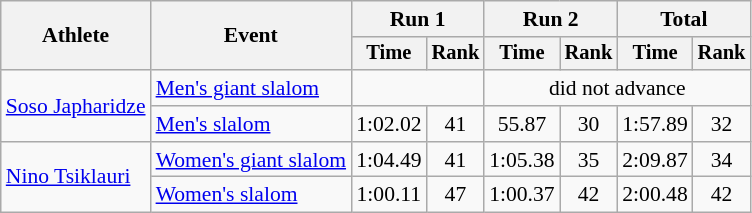<table class=wikitable style=font-size:90%;text-align:center>
<tr>
<th rowspan=2>Athlete</th>
<th rowspan=2>Event</th>
<th colspan=2>Run 1</th>
<th colspan=2>Run 2</th>
<th colspan=2>Total</th>
</tr>
<tr style=font-size:95%>
<th>Time</th>
<th>Rank</th>
<th>Time</th>
<th>Rank</th>
<th>Time</th>
<th>Rank</th>
</tr>
<tr>
<td align=left rowspan=2><a href='#'>Soso Japharidze</a></td>
<td align=left><a href='#'>Men's giant slalom</a></td>
<td colspan=2></td>
<td colspan=4>did not advance</td>
</tr>
<tr>
<td align=left><a href='#'>Men's slalom</a></td>
<td>1:02.02</td>
<td>41</td>
<td>55.87</td>
<td>30</td>
<td>1:57.89</td>
<td>32</td>
</tr>
<tr>
<td align=left rowspan=2><a href='#'>Nino Tsiklauri</a></td>
<td align=left><a href='#'>Women's giant slalom</a></td>
<td>1:04.49</td>
<td>41</td>
<td>1:05.38</td>
<td>35</td>
<td>2:09.87</td>
<td>34</td>
</tr>
<tr>
<td align=left><a href='#'>Women's slalom</a></td>
<td>1:00.11</td>
<td>47</td>
<td>1:00.37</td>
<td>42</td>
<td>2:00.48</td>
<td>42</td>
</tr>
</table>
